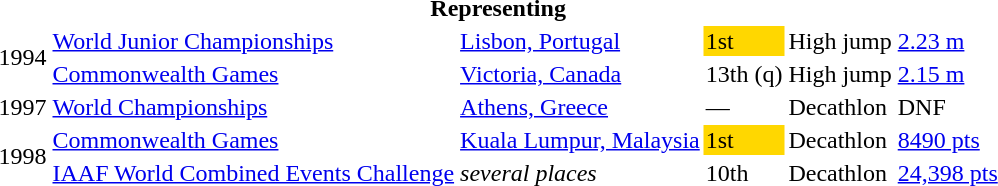<table>
<tr>
<th colspan="6">Representing </th>
</tr>
<tr>
<td rowspan=2>1994</td>
<td><a href='#'>World Junior Championships</a></td>
<td><a href='#'>Lisbon, Portugal</a></td>
<td bgcolor="gold">1st</td>
<td>High jump</td>
<td><a href='#'>2.23 m</a></td>
</tr>
<tr>
<td><a href='#'>Commonwealth Games</a></td>
<td><a href='#'>Victoria, Canada</a></td>
<td>13th (q)</td>
<td>High jump</td>
<td><a href='#'>2.15 m</a></td>
</tr>
<tr>
<td>1997</td>
<td><a href='#'>World Championships</a></td>
<td><a href='#'>Athens, Greece</a></td>
<td>—</td>
<td>Decathlon</td>
<td>DNF</td>
</tr>
<tr>
<td rowspan=2>1998</td>
<td><a href='#'>Commonwealth Games</a></td>
<td><a href='#'>Kuala Lumpur, Malaysia</a></td>
<td bgcolor="gold">1st</td>
<td>Decathlon</td>
<td><a href='#'>8490 pts</a></td>
</tr>
<tr>
<td><a href='#'>IAAF World Combined Events Challenge</a></td>
<td><em>several places</em></td>
<td>10th</td>
<td>Decathlon</td>
<td><a href='#'>24,398 pts</a></td>
</tr>
</table>
